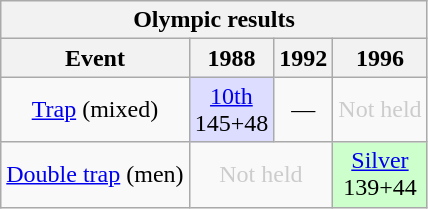<table class="wikitable" style="text-align: center">
<tr>
<th colspan=4>Olympic results</th>
</tr>
<tr>
<th>Event</th>
<th>1988</th>
<th>1992</th>
<th>1996</th>
</tr>
<tr>
<td><a href='#'>Trap</a> (mixed)</td>
<td style="background: #ddddff"><a href='#'>10th</a><br>145+48</td>
<td>—</td>
<td style="color: #cccccc">Not held</td>
</tr>
<tr>
<td><a href='#'>Double trap</a> (men)</td>
<td colspan=2 style="color: #cccccc">Not held</td>
<td style="background: #ccffcc"> <a href='#'>Silver</a><br>139+44</td>
</tr>
</table>
